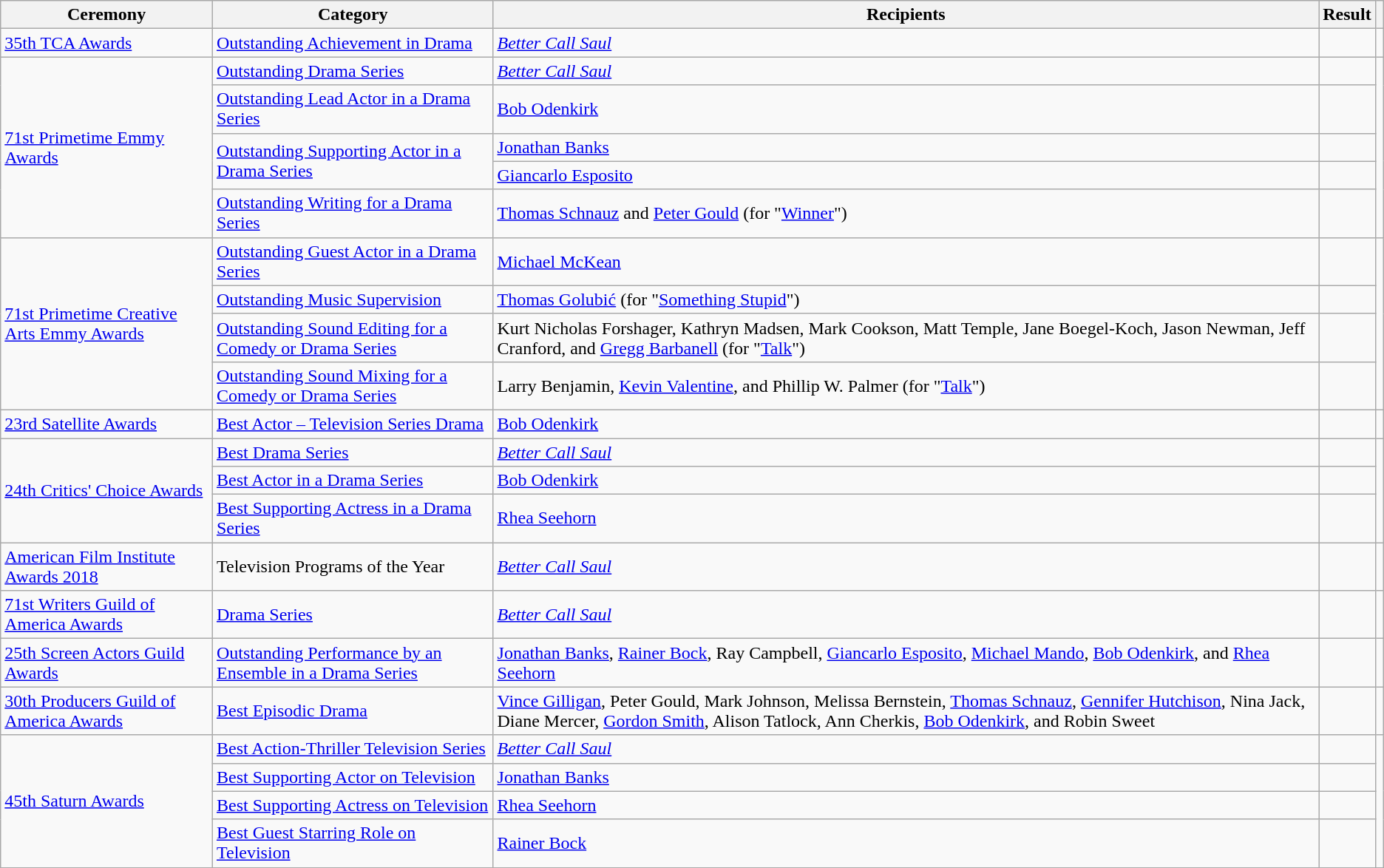<table class="wikitable sortable">
<tr>
<th align="left">Ceremony</th>
<th align="left">Category</th>
<th align="left">Recipients</th>
<th align="left">Result</th>
<th align="left"></th>
</tr>
<tr>
<td><a href='#'>35th TCA Awards</a></td>
<td><a href='#'>Outstanding Achievement in Drama</a></td>
<td><em><a href='#'>Better Call Saul</a></em></td>
<td></td>
<td align="center"></td>
</tr>
<tr>
<td rowspan=5><a href='#'>71st Primetime Emmy Awards</a></td>
<td><a href='#'>Outstanding Drama Series</a></td>
<td><em><a href='#'>Better Call Saul</a></em></td>
<td></td>
<td align="center" rowspan=5></td>
</tr>
<tr>
<td><a href='#'>Outstanding Lead Actor in a Drama Series</a></td>
<td data-sort-value="Odenkirk"><a href='#'>Bob Odenkirk</a></td>
<td></td>
</tr>
<tr>
<td rowspan=2><a href='#'>Outstanding Supporting Actor in a Drama Series</a></td>
<td data-sort-value="Banks"><a href='#'>Jonathan Banks</a></td>
<td></td>
</tr>
<tr>
<td data-sort-value="Esposito"><a href='#'>Giancarlo Esposito</a></td>
<td></td>
</tr>
<tr>
<td><a href='#'>Outstanding Writing for a Drama Series</a></td>
<td data-sort-value="Schnauz"><a href='#'>Thomas Schnauz</a> and <a href='#'>Peter Gould</a> (for "<a href='#'>Winner</a>")</td>
<td></td>
</tr>
<tr>
<td rowspan=4><a href='#'>71st Primetime Creative Arts Emmy Awards</a></td>
<td><a href='#'>Outstanding Guest Actor in a Drama Series</a></td>
<td data-sort-value="McKean"><a href='#'>Michael McKean</a></td>
<td></td>
<td align="center" rowspan=4></td>
</tr>
<tr>
<td><a href='#'>Outstanding Music Supervision</a></td>
<td data-sort-value="Golubić"><a href='#'>Thomas Golubić</a> (for "<a href='#'>Something Stupid</a>")</td>
<td></td>
</tr>
<tr>
<td><a href='#'>Outstanding Sound Editing for a Comedy or Drama Series</a></td>
<td data-sort-value="Forshager">Kurt Nicholas Forshager, Kathryn Madsen, Mark Cookson, Matt Temple, Jane Boegel-Koch, Jason Newman, Jeff Cranford, and <a href='#'>Gregg Barbanell</a> (for "<a href='#'>Talk</a>")</td>
<td></td>
</tr>
<tr>
<td><a href='#'>Outstanding Sound Mixing for a Comedy or Drama Series</a></td>
<td data-sort-value="Benjamin">Larry Benjamin, <a href='#'>Kevin Valentine</a>, and Phillip W. Palmer (for "<a href='#'>Talk</a>")</td>
<td></td>
</tr>
<tr>
<td><a href='#'>23rd Satellite Awards</a></td>
<td><a href='#'>Best Actor – Television Series Drama</a></td>
<td data-sort-value="Odenkirk"><a href='#'>Bob Odenkirk</a></td>
<td></td>
<td align="center"></td>
</tr>
<tr>
<td rowspan=3><a href='#'>24th Critics' Choice Awards</a></td>
<td><a href='#'>Best Drama Series</a></td>
<td><em><a href='#'>Better Call Saul</a></em></td>
<td></td>
<td align="center"  rowspan=3></td>
</tr>
<tr>
<td><a href='#'>Best Actor in a Drama Series</a></td>
<td data-sort-value="Odenkirk"><a href='#'>Bob Odenkirk</a></td>
<td></td>
</tr>
<tr>
<td><a href='#'>Best Supporting Actress in a Drama Series</a></td>
<td data-sort-value="Seehorn"><a href='#'>Rhea Seehorn</a></td>
<td></td>
</tr>
<tr>
<td><a href='#'>American Film Institute Awards 2018</a></td>
<td>Television Programs of the Year</td>
<td><em><a href='#'>Better Call Saul</a></em></td>
<td></td>
<td align="center"></td>
</tr>
<tr>
<td><a href='#'>71st Writers Guild of America Awards</a></td>
<td><a href='#'>Drama Series</a></td>
<td><em><a href='#'>Better Call Saul</a></em></td>
<td></td>
<td align="center"></td>
</tr>
<tr>
<td><a href='#'>25th Screen Actors Guild Awards</a></td>
<td><a href='#'>Outstanding Performance by an Ensemble in a Drama Series</a></td>
<td data-sort-value="Banks"><a href='#'>Jonathan Banks</a>, <a href='#'>Rainer Bock</a>, Ray Campbell, <a href='#'>Giancarlo Esposito</a>, <a href='#'>Michael Mando</a>, <a href='#'>Bob Odenkirk</a>, and <a href='#'>Rhea Seehorn</a></td>
<td></td>
<td align="center"></td>
</tr>
<tr>
<td><a href='#'>30th Producers Guild of America Awards</a></td>
<td><a href='#'>Best Episodic Drama</a></td>
<td data-sort-value="Gilligan"><a href='#'>Vince Gilligan</a>, Peter Gould, Mark Johnson, Melissa Bernstein, <a href='#'>Thomas Schnauz</a>, <a href='#'>Gennifer Hutchison</a>, Nina Jack, Diane Mercer, <a href='#'>Gordon Smith</a>, Alison Tatlock, Ann Cherkis, <a href='#'>Bob Odenkirk</a>, and Robin Sweet</td>
<td></td>
<td align="center"></td>
</tr>
<tr>
<td rowspan=4><a href='#'>45th Saturn Awards</a></td>
<td><a href='#'>Best Action-Thriller Television Series</a></td>
<td><em><a href='#'>Better Call Saul</a></em></td>
<td></td>
<td align="center" rowspan=4></td>
</tr>
<tr>
<td><a href='#'>Best Supporting Actor on Television</a></td>
<td data-sort-value="Banks"><a href='#'>Jonathan Banks</a></td>
<td></td>
</tr>
<tr>
<td><a href='#'>Best Supporting Actress on Television</a></td>
<td data-sort-value="Seehorn"><a href='#'>Rhea Seehorn</a></td>
<td></td>
</tr>
<tr>
<td><a href='#'>Best Guest Starring Role on Television</a></td>
<td data-sort-value="Bock"><a href='#'>Rainer Bock</a></td>
<td></td>
</tr>
<tr>
</tr>
</table>
